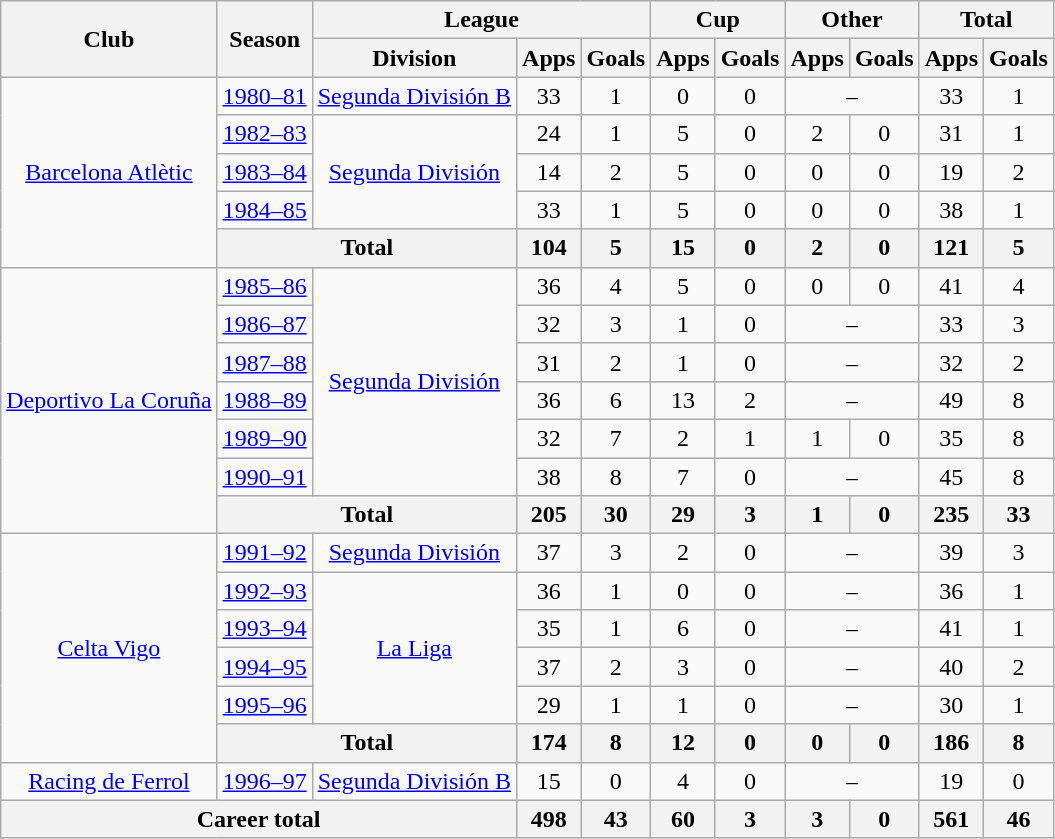<table class="wikitable" style="text-align: center;">
<tr>
<th rowspan="2">Club</th>
<th rowspan="2">Season</th>
<th colspan="3">League</th>
<th colspan="2">Cup</th>
<th colspan="2">Other</th>
<th colspan="2">Total</th>
</tr>
<tr>
<th>Division</th>
<th>Apps</th>
<th>Goals</th>
<th>Apps</th>
<th>Goals</th>
<th>Apps</th>
<th>Goals</th>
<th>Apps</th>
<th>Goals</th>
</tr>
<tr>
<td rowspan="5" valign="center"><a href='#'>Barcelona Atlètic</a></td>
<td><a href='#'>1980–81</a></td>
<td><a href='#'>Segunda División B</a></td>
<td>33</td>
<td>1</td>
<td>0</td>
<td>0</td>
<td colspan="2">–</td>
<td>33</td>
<td>1</td>
</tr>
<tr>
<td><a href='#'>1982–83</a></td>
<td rowspan="3"><a href='#'>Segunda División</a></td>
<td>24</td>
<td>1</td>
<td>5</td>
<td>0</td>
<td>2</td>
<td>0</td>
<td>31</td>
<td>1</td>
</tr>
<tr>
<td><a href='#'>1983–84</a></td>
<td>14</td>
<td>2</td>
<td>5</td>
<td>0</td>
<td>0</td>
<td>0</td>
<td>19</td>
<td>2</td>
</tr>
<tr>
<td><a href='#'>1984–85</a></td>
<td>33</td>
<td>1</td>
<td>5</td>
<td>0</td>
<td>0</td>
<td>0</td>
<td>38</td>
<td>1</td>
</tr>
<tr>
<th colspan="2">Total</th>
<th>104</th>
<th>5</th>
<th>15</th>
<th>0</th>
<th>2</th>
<th>0</th>
<th>121</th>
<th>5</th>
</tr>
<tr>
<td rowspan="7" valign="center"><a href='#'>Deportivo La Coruña</a></td>
<td><a href='#'>1985–86</a></td>
<td rowspan="6"><a href='#'>Segunda División</a></td>
<td>36</td>
<td>4</td>
<td>5</td>
<td>0</td>
<td>0</td>
<td>0</td>
<td>41</td>
<td>4</td>
</tr>
<tr>
<td><a href='#'>1986–87</a></td>
<td>32</td>
<td>3</td>
<td>1</td>
<td>0</td>
<td colspan="2">–</td>
<td>33</td>
<td>3</td>
</tr>
<tr>
<td><a href='#'>1987–88</a></td>
<td>31</td>
<td>2</td>
<td>1</td>
<td>0</td>
<td colspan="2">–</td>
<td>32</td>
<td>2</td>
</tr>
<tr>
<td><a href='#'>1988–89</a></td>
<td>36</td>
<td>6</td>
<td>13</td>
<td>2</td>
<td colspan="2">–</td>
<td>49</td>
<td>8</td>
</tr>
<tr>
<td><a href='#'>1989–90</a></td>
<td>32</td>
<td>7</td>
<td>2</td>
<td>1</td>
<td>1</td>
<td>0</td>
<td>35</td>
<td>8</td>
</tr>
<tr>
<td><a href='#'>1990–91</a></td>
<td>38</td>
<td>8</td>
<td>7</td>
<td>0</td>
<td colspan="2">–</td>
<td>45</td>
<td>8</td>
</tr>
<tr>
<th colspan="2">Total</th>
<th>205</th>
<th>30</th>
<th>29</th>
<th>3</th>
<th>1</th>
<th>0</th>
<th>235</th>
<th>33</th>
</tr>
<tr>
<td rowspan="6" valign="center"><a href='#'>Celta Vigo</a></td>
<td><a href='#'>1991–92</a></td>
<td><a href='#'>Segunda División</a></td>
<td>37</td>
<td>3</td>
<td>2</td>
<td>0</td>
<td colspan="2">–</td>
<td>39</td>
<td>3</td>
</tr>
<tr>
<td><a href='#'>1992–93</a></td>
<td rowspan="4"><a href='#'>La Liga</a></td>
<td>36</td>
<td>1</td>
<td>0</td>
<td>0</td>
<td colspan="2">–</td>
<td>36</td>
<td>1</td>
</tr>
<tr>
<td><a href='#'>1993–94</a></td>
<td>35</td>
<td>1</td>
<td>6</td>
<td>0</td>
<td colspan="2">–</td>
<td>41</td>
<td>1</td>
</tr>
<tr>
<td><a href='#'>1994–95</a></td>
<td>37</td>
<td>2</td>
<td>3</td>
<td>0</td>
<td colspan="2">–</td>
<td>40</td>
<td>2</td>
</tr>
<tr>
<td><a href='#'>1995–96</a></td>
<td>29</td>
<td>1</td>
<td>1</td>
<td>0</td>
<td colspan="2">–</td>
<td>30</td>
<td>1</td>
</tr>
<tr>
<th colspan="2">Total</th>
<th>174</th>
<th>8</th>
<th>12</th>
<th>0</th>
<th>0</th>
<th>0</th>
<th>186</th>
<th>8</th>
</tr>
<tr>
<td valign="center"><a href='#'>Racing de Ferrol</a></td>
<td><a href='#'>1996–97</a></td>
<td><a href='#'>Segunda División B</a></td>
<td>15</td>
<td>0</td>
<td>4</td>
<td>0</td>
<td colspan="2">–</td>
<td>19</td>
<td>0</td>
</tr>
<tr>
<th colspan="3">Career total</th>
<th>498</th>
<th>43</th>
<th>60</th>
<th>3</th>
<th>3</th>
<th>0</th>
<th>561</th>
<th>46</th>
</tr>
</table>
